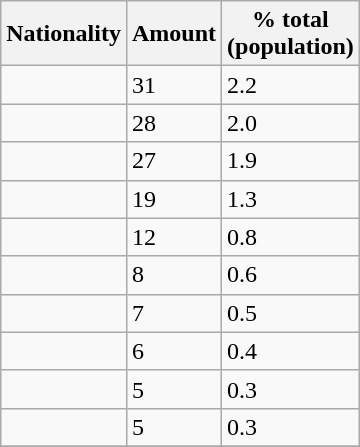<table class="wikitable floatright">
<tr>
<th>Nationality</th>
<th>Amount</th>
<th>% total<br>(population)</th>
</tr>
<tr>
<td></td>
<td>31</td>
<td>2.2</td>
</tr>
<tr>
<td></td>
<td>28</td>
<td>2.0</td>
</tr>
<tr>
<td></td>
<td>27</td>
<td>1.9</td>
</tr>
<tr>
<td></td>
<td>19</td>
<td>1.3</td>
</tr>
<tr>
<td></td>
<td>12</td>
<td>0.8</td>
</tr>
<tr>
<td></td>
<td>8</td>
<td>0.6</td>
</tr>
<tr>
<td></td>
<td>7</td>
<td>0.5</td>
</tr>
<tr>
<td></td>
<td>6</td>
<td>0.4</td>
</tr>
<tr>
<td></td>
<td>5</td>
<td>0.3</td>
</tr>
<tr>
<td></td>
<td>5</td>
<td>0.3</td>
</tr>
<tr>
</tr>
</table>
